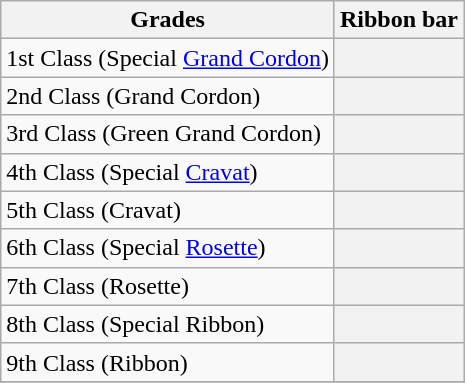<table class="wikitable">
<tr>
<th>Grades</th>
<th>Ribbon bar</th>
</tr>
<tr>
<td>1st Class (Special <a href='#'>Grand Cordon</a>)</td>
<th></th>
</tr>
<tr>
<td>2nd Class (Grand Cordon)</td>
<th></th>
</tr>
<tr>
<td>3rd Class (Green Grand Cordon)</td>
<th></th>
</tr>
<tr>
<td>4th Class (Special <a href='#'>Cravat</a>)</td>
<th></th>
</tr>
<tr>
<td>5th Class (Cravat)</td>
<th></th>
</tr>
<tr>
<td>6th Class (Special <a href='#'>Rosette</a>)</td>
<th></th>
</tr>
<tr>
<td>7th Class (Rosette)</td>
<th></th>
</tr>
<tr>
<td>8th Class (Special Ribbon)</td>
<th></th>
</tr>
<tr>
<td>9th Class (Ribbon)</td>
<th></th>
</tr>
<tr>
</tr>
</table>
